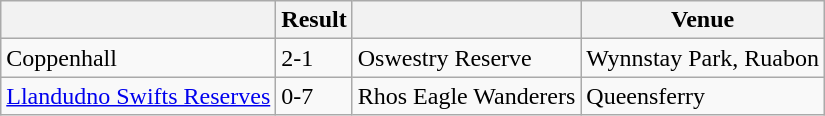<table class="wikitable">
<tr>
<th></th>
<th>Result</th>
<th></th>
<th>Venue</th>
</tr>
<tr>
<td> Coppenhall</td>
<td>2-1</td>
<td> Oswestry Reserve</td>
<td>Wynnstay Park, Ruabon</td>
</tr>
<tr>
<td><a href='#'>Llandudno Swifts Reserves</a></td>
<td>0-7</td>
<td>Rhos Eagle Wanderers</td>
<td>Queensferry</td>
</tr>
</table>
